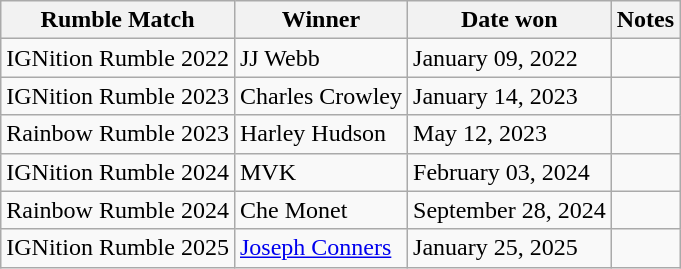<table class="wikitable sortable">
<tr>
<th>Rumble Match</th>
<th>Winner</th>
<th>Date won</th>
<th>Notes</th>
</tr>
<tr>
<td>IGNition Rumble 2022</td>
<td>JJ Webb</td>
<td>January 09, 2022</td>
<td></td>
</tr>
<tr>
<td>IGNition Rumble 2023</td>
<td>Charles Crowley</td>
<td>January 14, 2023</td>
<td></td>
</tr>
<tr>
<td>Rainbow Rumble 2023</td>
<td>Harley Hudson</td>
<td>May 12, 2023</td>
</tr>
<tr>
<td>IGNition Rumble 2024</td>
<td>MVK</td>
<td>February 03, 2024</td>
<td></td>
</tr>
<tr>
<td>Rainbow Rumble 2024</td>
<td>Che Monet</td>
<td>September 28, 2024</td>
<td></td>
</tr>
<tr>
<td>IGNition Rumble 2025</td>
<td><a href='#'>Joseph Conners</a></td>
<td>January 25, 2025</td>
<td></td>
</tr>
</table>
